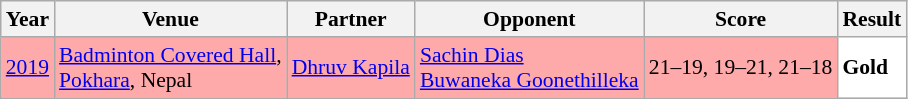<table class="sortable wikitable" style="font-size: 90%;">
<tr>
<th>Year</th>
<th>Venue</th>
<th>Partner</th>
<th>Opponent</th>
<th>Score</th>
<th>Result</th>
</tr>
<tr style="background:#FFAAAA">
<td align="center"><a href='#'>2019</a></td>
<td align="left"><a href='#'>Badminton Covered Hall</a>,<br><a href='#'>Pokhara</a>, Nepal</td>
<td align="left"> <a href='#'>Dhruv Kapila</a></td>
<td align="left"> <a href='#'>Sachin Dias</a><br> <a href='#'>Buwaneka Goonethilleka</a></td>
<td align="left">21–19, 19–21, 21–18</td>
<td style="text-align:left; background:white"> <strong>Gold</strong></td>
</tr>
</table>
